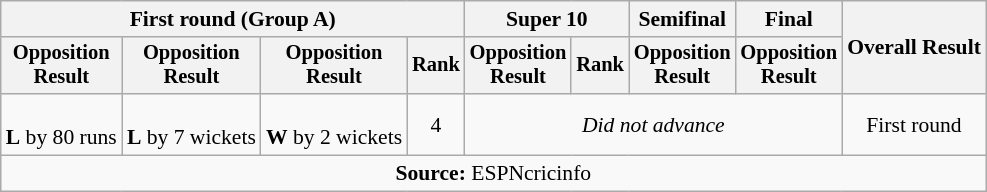<table class=wikitable style=font-size:90%;text-align:center>
<tr>
<th colspan=4>First round (Group A)</th>
<th colspan=2>Super 10</th>
<th>Semifinal</th>
<th>Final</th>
<th rowspan=2>Overall Result</th>
</tr>
<tr style=font-size:95%>
<th>Opposition<br>Result</th>
<th>Opposition<br>Result</th>
<th>Opposition<br>Result</th>
<th>Rank</th>
<th>Opposition<br>Result</th>
<th>Rank</th>
<th>Opposition<br>Result</th>
<th>Opposition<br>Result</th>
</tr>
<tr>
<td><br><strong>L</strong> by 80 runs</td>
<td><br><strong>L</strong> by 7 wickets</td>
<td><br><strong>W</strong> by 2 wickets</td>
<td>4</td>
<td colspan="4"><em>Did not advance</em></td>
<td>First round</td>
</tr>
<tr>
<td colspan="11"><strong>Source:</strong> ESPNcricinfo</td>
</tr>
</table>
